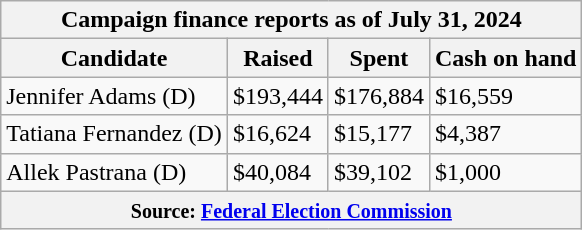<table class="wikitable sortable">
<tr>
<th colspan=4>Campaign finance reports as of July 31, 2024</th>
</tr>
<tr style="text-align:center;">
<th>Candidate</th>
<th>Raised</th>
<th>Spent</th>
<th>Cash on hand</th>
</tr>
<tr>
<td>Jennifer Adams (D)</td>
<td>$193,444</td>
<td>$176,884</td>
<td>$16,559</td>
</tr>
<tr>
<td>Tatiana Fernandez (D)</td>
<td>$16,624</td>
<td>$15,177</td>
<td>$4,387</td>
</tr>
<tr>
<td>Allek Pastrana (D)</td>
<td>$40,084</td>
<td>$39,102</td>
<td>$1,000</td>
</tr>
<tr>
<th colspan="4"><small>Source: <a href='#'>Federal Election Commission</a></small></th>
</tr>
</table>
